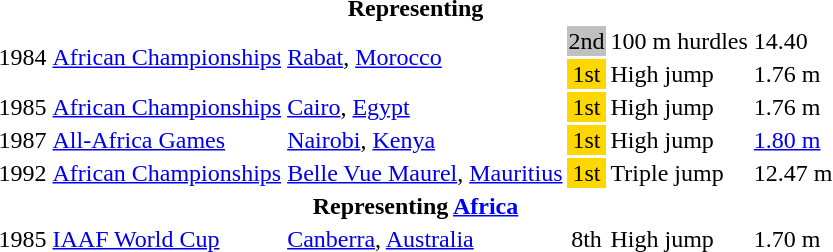<table>
<tr>
<th colspan="6">Representing </th>
</tr>
<tr>
<td rowspan=2>1984</td>
<td rowspan=2><a href='#'>African Championships</a></td>
<td rowspan=2><a href='#'>Rabat</a>, <a href='#'>Morocco</a></td>
<td bgcolor="silver" align="center">2nd</td>
<td>100 m hurdles</td>
<td>14.40</td>
</tr>
<tr>
<td bgcolor="gold" align="center">1st</td>
<td>High jump</td>
<td>1.76 m</td>
</tr>
<tr>
<td>1985</td>
<td><a href='#'>African Championships</a></td>
<td><a href='#'>Cairo</a>, <a href='#'>Egypt</a></td>
<td bgcolor="gold" align="center">1st</td>
<td>High jump</td>
<td>1.76 m</td>
</tr>
<tr>
<td>1987</td>
<td><a href='#'>All-Africa Games</a></td>
<td><a href='#'>Nairobi</a>, <a href='#'>Kenya</a></td>
<td bgcolor="gold" align="center">1st</td>
<td>High jump</td>
<td><a href='#'>1.80 m</a></td>
</tr>
<tr>
<td>1992</td>
<td><a href='#'>African Championships</a></td>
<td><a href='#'>Belle Vue Maurel</a>, <a href='#'>Mauritius</a></td>
<td bgcolor="gold" align="center">1st</td>
<td>Triple jump</td>
<td>12.47 m</td>
</tr>
<tr>
<th colspan="6">Representing  <a href='#'>Africa</a></th>
</tr>
<tr>
<td>1985</td>
<td><a href='#'>IAAF World Cup</a></td>
<td><a href='#'>Canberra</a>, <a href='#'>Australia</a></td>
<td align="center">8th</td>
<td>High jump</td>
<td>1.70 m</td>
</tr>
<tr>
</tr>
</table>
